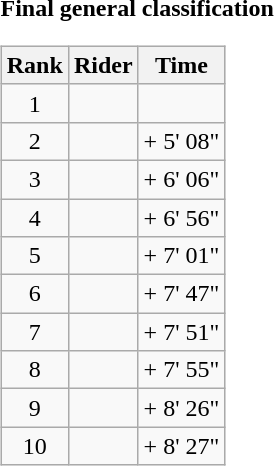<table>
<tr>
<td><strong>Final general classification</strong><br><table class="wikitable">
<tr>
<th scope="col">Rank</th>
<th scope="col">Rider</th>
<th scope="col">Time</th>
</tr>
<tr>
<td style="text-align:center;">1</td>
<td></td>
<td style="text-align:right;"></td>
</tr>
<tr>
<td style="text-align:center;">2</td>
<td></td>
<td style="text-align:right;">+ 5' 08"</td>
</tr>
<tr>
<td style="text-align:center;">3</td>
<td></td>
<td style="text-align:right;">+ 6' 06"</td>
</tr>
<tr>
<td style="text-align:center;">4</td>
<td></td>
<td style="text-align:right;">+ 6' 56"</td>
</tr>
<tr>
<td style="text-align:center;">5</td>
<td></td>
<td style="text-align:right;">+ 7' 01"</td>
</tr>
<tr>
<td style="text-align:center;">6</td>
<td></td>
<td style="text-align:right;">+ 7' 47"</td>
</tr>
<tr>
<td style="text-align:center;">7</td>
<td></td>
<td style="text-align:right;">+ 7' 51"</td>
</tr>
<tr>
<td style="text-align:center;">8</td>
<td></td>
<td style="text-align:right;">+ 7' 55"</td>
</tr>
<tr>
<td style="text-align:center;">9</td>
<td></td>
<td style="text-align:right;">+ 8' 26"</td>
</tr>
<tr>
<td style="text-align:center;">10</td>
<td></td>
<td style="text-align:right;">+ 8' 27"</td>
</tr>
</table>
</td>
</tr>
</table>
